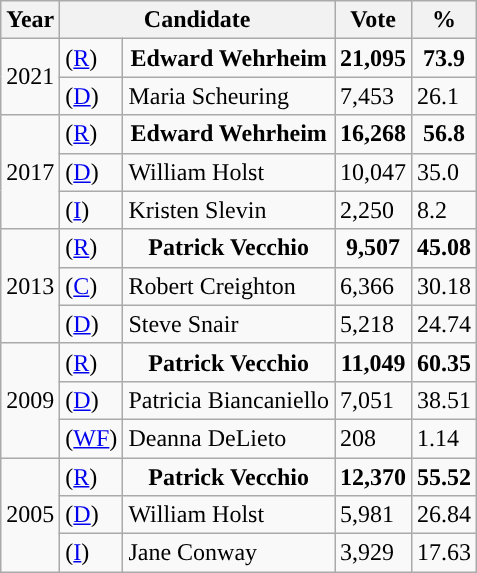<table class="wikitable">
<tr>
<th>Year</th>
<th colspan="2">Candidate</th>
<th>Vote</th>
<th>%</th>
</tr>
<tr>
<td rowspan="2">2021</td>
<td>(<a href='#'>R</a>)</td>
<td style="text-align:center; "><strong>Edward Wehrheim</strong> </td>
<td style="text-align:center; "><strong>21,095</strong></td>
<td style="text-align:center; "><strong>73.9</strong></td>
</tr>
<tr>
<td>(<a href='#'>D</a>)</td>
<td>Maria Scheuring</td>
<td>7,453</td>
<td>26.1</td>
</tr>
<tr>
<td rowspan="3">2017</td>
<td>(<a href='#'>R</a>)</td>
<td style="text-align:center; "><strong>Edward Wehrheim</strong> </td>
<td style="text-align:center; "><strong>16,268</strong></td>
<td style="text-align:center; "><strong>56.8</strong></td>
</tr>
<tr>
<td>(<a href='#'>D</a>)</td>
<td>William Holst</td>
<td>10,047</td>
<td>35.0</td>
</tr>
<tr>
<td>(<a href='#'>I</a>)</td>
<td>Kristen Slevin</td>
<td>2,250</td>
<td>8.2</td>
</tr>
<tr>
<td rowspan="3">2013</td>
<td>(<a href='#'>R</a>)</td>
<td style="text-align:center; "><strong>Patrick Vecchio</strong> </td>
<td style="text-align:center; "><strong>9,507</strong></td>
<td style="text-align:center; "><strong>45.08</strong></td>
</tr>
<tr>
<td>(<a href='#'>C</a>)</td>
<td>Robert Creighton</td>
<td>6,366</td>
<td>30.18</td>
</tr>
<tr>
<td>(<a href='#'>D</a>)</td>
<td>Steve Snair</td>
<td>5,218</td>
<td>24.74</td>
</tr>
<tr>
<td rowspan="3">2009</td>
<td>(<a href='#'>R</a>)</td>
<td style="text-align:center; "><strong>Patrick Vecchio </strong></td>
<td style="text-align:center; "><strong>11,049</strong></td>
<td style="text-align:center; "><strong>60.35</strong></td>
</tr>
<tr>
<td>(<a href='#'>D</a>)</td>
<td>Patricia Biancaniello</td>
<td>7,051</td>
<td>38.51</td>
</tr>
<tr>
<td>(<a href='#'>WF</a>)</td>
<td>Deanna DeLieto</td>
<td>208</td>
<td>1.14</td>
</tr>
<tr>
<td rowspan="3">2005</td>
<td>(<a href='#'>R</a>)</td>
<td style="text-align:center; "><strong>Patrick Vecchio</strong> </td>
<td style="text-align:center; "><strong>12,370</strong></td>
<td style="text-align:center; "><strong>55.52</strong></td>
</tr>
<tr>
<td>(<a href='#'>D</a>)</td>
<td>William Holst</td>
<td>5,981</td>
<td>26.84</td>
</tr>
<tr>
<td>(<a href='#'>I</a>)</td>
<td>Jane Conway</td>
<td>3,929</td>
<td>17.63</td>
</tr>
</table>
